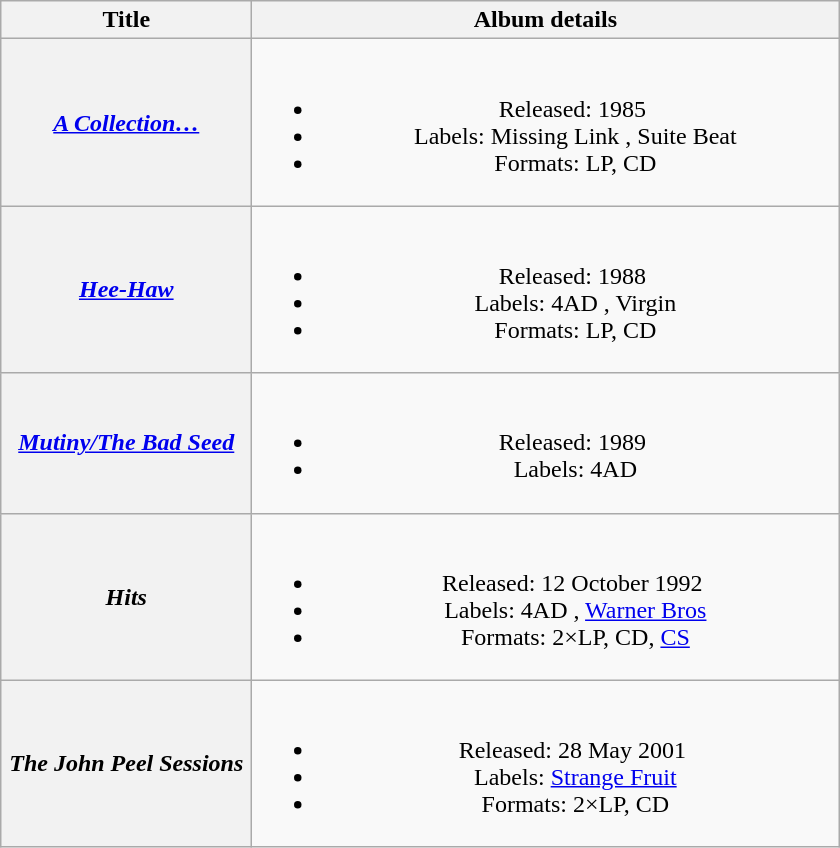<table class="wikitable plainrowheaders" style="text-align:center">
<tr>
<th scope="col" style="width:10em">Title</th>
<th scope="col" style="width:24em">Album details</th>
</tr>
<tr>
<th scope="row"><em><a href='#'>A Collection…</a></em></th>
<td><br><ul><li>Released: 1985 </li><li>Labels: Missing Link , Suite Beat </li><li>Formats: LP, CD</li></ul></td>
</tr>
<tr>
<th scope="row"><em><a href='#'>Hee-Haw</a></em></th>
<td><br><ul><li>Released: 1988 </li><li>Labels: 4AD , Virgin </li><li>Formats: LP, CD</li></ul></td>
</tr>
<tr>
<th scope="row"><em><a href='#'>Mutiny/The Bad Seed</a></em></th>
<td><br><ul><li>Released: 1989 </li><li>Labels: 4AD </li></ul></td>
</tr>
<tr>
<th scope="row"><em>Hits</em></th>
<td><br><ul><li>Released: 12 October 1992 </li><li>Labels: 4AD , <a href='#'>Warner Bros</a> </li><li>Formats: 2×LP, CD, <a href='#'>CS</a></li></ul></td>
</tr>
<tr>
<th scope="row"><em>The John Peel Sessions</em></th>
<td><br><ul><li>Released: 28 May 2001 </li><li>Labels: <a href='#'>Strange Fruit</a> </li><li>Formats: 2×LP, CD</li></ul></td>
</tr>
</table>
